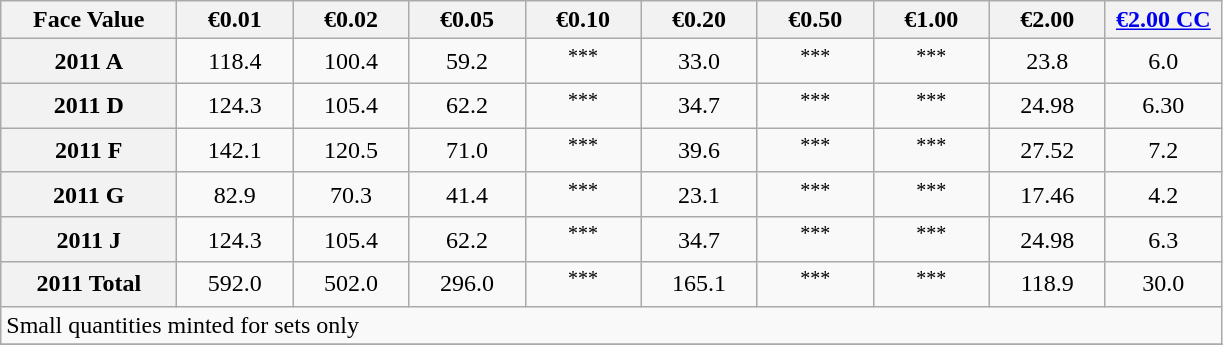<table class="wikitable" style="text-align:center">
<tr>
<th align=left width=110px>Face Value</th>
<th align=left width=70px>€0.01</th>
<th align=left width=70px>€0.02</th>
<th align=left width=70px>€0.05</th>
<th align=left width=70px>€0.10</th>
<th align=left width=70px>€0.20</th>
<th align=left width=70px>€0.50</th>
<th align=left width=70px>€1.00</th>
<th align=left width=70px>€2.00</th>
<th align=left width=70px><a href='#'>€2.00 CC</a></th>
</tr>
<tr>
<th>2011 A</th>
<td>118.4</td>
<td>100.4</td>
<td>59.2</td>
<td><sup>***</sup></td>
<td>33.0</td>
<td><sup>***</sup></td>
<td><sup>***</sup></td>
<td>23.8</td>
<td>6.0</td>
</tr>
<tr>
<th>2011 D</th>
<td>124.3</td>
<td>105.4</td>
<td>62.2</td>
<td><sup>***</sup></td>
<td>34.7</td>
<td><sup>***</sup></td>
<td><sup>***</sup></td>
<td>24.98</td>
<td>6.30</td>
</tr>
<tr>
<th>2011 F</th>
<td>142.1</td>
<td>120.5</td>
<td>71.0</td>
<td><sup>***</sup></td>
<td>39.6</td>
<td><sup>***</sup></td>
<td><sup>***</sup></td>
<td>27.52</td>
<td>7.2</td>
</tr>
<tr>
<th>2011 G</th>
<td>82.9</td>
<td>70.3</td>
<td>41.4</td>
<td><sup>***</sup></td>
<td>23.1</td>
<td><sup>***</sup></td>
<td><sup>***</sup></td>
<td>17.46</td>
<td>4.2</td>
</tr>
<tr>
<th>2011 J</th>
<td>124.3</td>
<td>105.4</td>
<td>62.2</td>
<td><sup>***</sup></td>
<td>34.7</td>
<td><sup>***</sup></td>
<td><sup>***</sup></td>
<td>24.98</td>
<td>6.3</td>
</tr>
<tr>
<th>2011 Total</th>
<td>592.0</td>
<td>502.0</td>
<td>296.0</td>
<td><sup>***</sup></td>
<td>165.1</td>
<td><sup>***</sup></td>
<td><sup>***</sup></td>
<td>118.9</td>
<td>30.0</td>
</tr>
<tr>
<td align=left colspan=10> Small quantities minted for sets only</td>
</tr>
<tr>
</tr>
</table>
